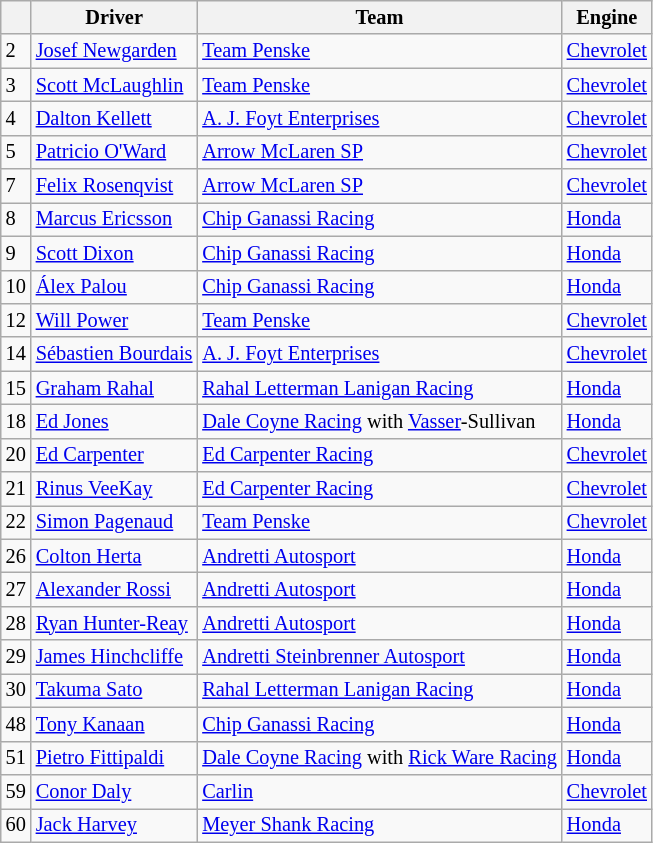<table class="wikitable" style="font-size: 85%;">
<tr>
<th align="center"></th>
<th>Driver</th>
<th>Team</th>
<th>Engine</th>
</tr>
<tr>
<td>2</td>
<td> <a href='#'>Josef Newgarden</a> <strong></strong></td>
<td><a href='#'>Team Penske</a></td>
<td><a href='#'>Chevrolet</a></td>
</tr>
<tr>
<td>3</td>
<td> <a href='#'>Scott McLaughlin</a> <strong></strong></td>
<td><a href='#'>Team Penske</a></td>
<td><a href='#'>Chevrolet</a></td>
</tr>
<tr>
<td>4</td>
<td> <a href='#'>Dalton Kellett</a></td>
<td><a href='#'>A. J. Foyt Enterprises</a></td>
<td><a href='#'>Chevrolet</a></td>
</tr>
<tr>
<td>5</td>
<td> <a href='#'>Patricio O'Ward</a></td>
<td><a href='#'>Arrow McLaren SP</a></td>
<td><a href='#'>Chevrolet</a></td>
</tr>
<tr>
<td>7</td>
<td> <a href='#'>Felix Rosenqvist</a></td>
<td><a href='#'>Arrow McLaren SP</a></td>
<td><a href='#'>Chevrolet</a></td>
</tr>
<tr>
<td>8</td>
<td> <a href='#'>Marcus Ericsson</a></td>
<td><a href='#'>Chip Ganassi Racing</a></td>
<td><a href='#'>Honda</a></td>
</tr>
<tr>
<td>9</td>
<td> <a href='#'>Scott Dixon</a> <strong></strong></td>
<td><a href='#'>Chip Ganassi Racing</a></td>
<td><a href='#'>Honda</a></td>
</tr>
<tr>
<td>10</td>
<td> <a href='#'>Álex Palou</a></td>
<td><a href='#'>Chip Ganassi Racing</a></td>
<td><a href='#'>Honda</a></td>
</tr>
<tr>
<td>12</td>
<td> <a href='#'>Will Power</a> <strong></strong></td>
<td><a href='#'>Team Penske</a></td>
<td><a href='#'>Chevrolet</a></td>
</tr>
<tr>
<td>14</td>
<td> <a href='#'>Sébastien Bourdais</a></td>
<td><a href='#'>A. J. Foyt Enterprises</a></td>
<td><a href='#'>Chevrolet</a></td>
</tr>
<tr>
<td>15</td>
<td> <a href='#'>Graham Rahal</a> <strong></strong></td>
<td><a href='#'>Rahal Letterman Lanigan Racing</a></td>
<td><a href='#'>Honda</a></td>
</tr>
<tr>
<td>18</td>
<td> <a href='#'>Ed Jones</a></td>
<td><a href='#'>Dale Coyne Racing</a> with <a href='#'>Vasser</a>-Sullivan</td>
<td><a href='#'>Honda</a></td>
</tr>
<tr>
<td>20</td>
<td> <a href='#'>Ed Carpenter</a> <strong></strong></td>
<td><a href='#'>Ed Carpenter Racing</a></td>
<td><a href='#'>Chevrolet</a></td>
</tr>
<tr>
<td>21</td>
<td> <a href='#'>Rinus VeeKay</a></td>
<td><a href='#'>Ed Carpenter Racing</a></td>
<td><a href='#'>Chevrolet</a></td>
</tr>
<tr>
<td>22</td>
<td> <a href='#'>Simon Pagenaud</a></td>
<td><a href='#'>Team Penske</a></td>
<td><a href='#'>Chevrolet</a></td>
</tr>
<tr>
<td>26</td>
<td> <a href='#'>Colton Herta</a> <strong></strong></td>
<td><a href='#'>Andretti Autosport</a></td>
<td><a href='#'>Honda</a></td>
</tr>
<tr>
<td>27</td>
<td> <a href='#'>Alexander Rossi</a></td>
<td><a href='#'>Andretti Autosport</a></td>
<td><a href='#'>Honda</a></td>
</tr>
<tr>
<td>28</td>
<td> <a href='#'>Ryan Hunter-Reay</a></td>
<td><a href='#'>Andretti Autosport</a></td>
<td><a href='#'>Honda</a></td>
</tr>
<tr>
<td>29</td>
<td> <a href='#'>James Hinchcliffe</a></td>
<td><a href='#'>Andretti Steinbrenner Autosport</a></td>
<td><a href='#'>Honda</a></td>
</tr>
<tr>
<td>30</td>
<td> <a href='#'>Takuma Sato</a></td>
<td><a href='#'>Rahal Letterman Lanigan Racing</a></td>
<td><a href='#'>Honda</a></td>
</tr>
<tr>
<td>48</td>
<td> <a href='#'>Tony Kanaan</a> <strong></strong></td>
<td><a href='#'>Chip Ganassi Racing</a></td>
<td><a href='#'>Honda</a></td>
</tr>
<tr>
<td>51</td>
<td> <a href='#'>Pietro Fittipaldi</a></td>
<td><a href='#'>Dale Coyne Racing</a> with <a href='#'>Rick Ware Racing</a></td>
<td><a href='#'>Honda</a></td>
</tr>
<tr>
<td>59</td>
<td> <a href='#'>Conor Daly</a></td>
<td><a href='#'>Carlin</a></td>
<td><a href='#'>Chevrolet</a></td>
</tr>
<tr>
<td>60</td>
<td> <a href='#'>Jack Harvey</a></td>
<td><a href='#'>Meyer Shank Racing</a></td>
<td><a href='#'>Honda</a></td>
</tr>
</table>
